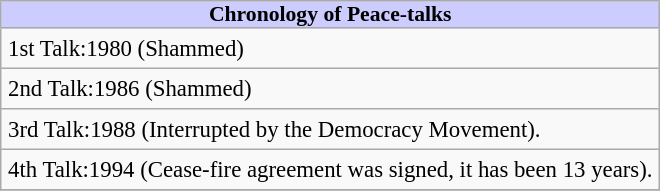<table class="toc" border="1" cellpadding="4" cellspacing="0" style="float:right; margin: 0 0 1em 1em; background: #f9f9f9; border: 1px #aaaaaa solid; border-collapse: collapse; font-size: 95%;">
<tr>
<th style="background:#ccccff; font-size: 95%; border-top: 1px solid #aaaaaa; border-bottom: 1px solid #aaaaaa; padding: 0 5px 0 5px;"><strong>Chronology of Peace-talks</strong></th>
</tr>
<tr>
<td>1st Talk:1980 (Shammed)</td>
</tr>
<tr>
<td>2nd Talk:1986 (Shammed)</td>
</tr>
<tr>
<td>3rd Talk:1988 (Interrupted by the Democracy Movement).</td>
</tr>
<tr>
<td>4th Talk:1994 (Cease-fire agreement was signed, it has been 13 years).</td>
</tr>
<tr>
</tr>
</table>
